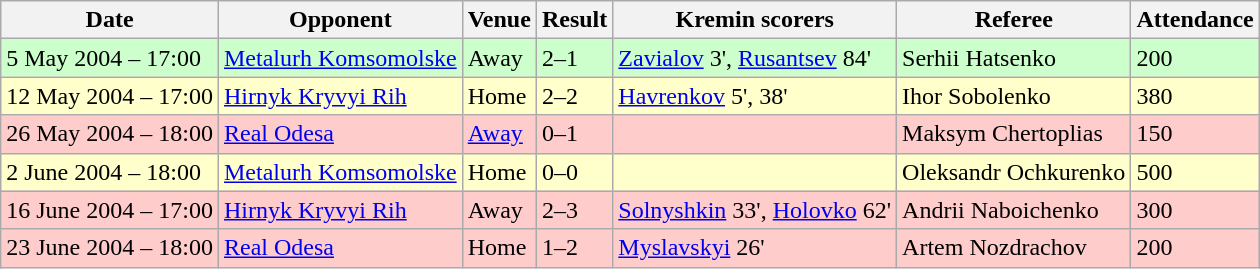<table class="wikitable" style="text-align:left">
<tr>
<th>Date</th>
<th>Opponent</th>
<th>Venue</th>
<th>Result</th>
<th>Kremin scorers</th>
<th>Referee</th>
<th>Attendance</th>
</tr>
<tr style="background:#ccffcc">
<td>5 May 2004 – 17:00</td>
<td><a href='#'>Metalurh Komsomolske</a></td>
<td>Away</td>
<td>2–1</td>
<td><a href='#'>Zavialov</a> 3', <a href='#'>Rusantsev</a> 84'</td>
<td>Serhii Hatsenko</td>
<td>200</td>
</tr>
<tr style="background:#ffffcc">
<td>12 May 2004 – 17:00</td>
<td><a href='#'>Hirnyk Kryvyi Rih</a></td>
<td>Home</td>
<td>2–2</td>
<td><a href='#'>Havrenkov</a> 5', 38'</td>
<td>Ihor Sobolenko</td>
<td>380</td>
</tr>
<tr style="background:#ffcccc">
<td>26 May 2004 – 18:00</td>
<td><a href='#'>Real Odesa</a></td>
<td><a href='#'>Away</a></td>
<td>0–1</td>
<td></td>
<td>Maksym Chertoplias</td>
<td>150</td>
</tr>
<tr style="background:#ffffcc">
<td>2 June 2004 – 18:00</td>
<td><a href='#'>Metalurh Komsomolske</a></td>
<td>Home</td>
<td>0–0</td>
<td></td>
<td>Oleksandr Ochkurenko</td>
<td>500</td>
</tr>
<tr style="background:#ffcccc">
<td>16 June 2004 – 17:00</td>
<td><a href='#'>Hirnyk Kryvyi Rih</a></td>
<td>Away</td>
<td>2–3</td>
<td><a href='#'>Solnyshkin</a> 33', <a href='#'>Holovko</a> 62'</td>
<td>Andrii Naboichenko</td>
<td>300</td>
</tr>
<tr style="background:#ffcccc">
<td>23 June 2004 – 18:00</td>
<td><a href='#'>Real Odesa</a></td>
<td>Home</td>
<td>1–2</td>
<td><a href='#'>Myslavskyi</a> 26'</td>
<td>Artem Nozdrachov</td>
<td>200</td>
</tr>
</table>
